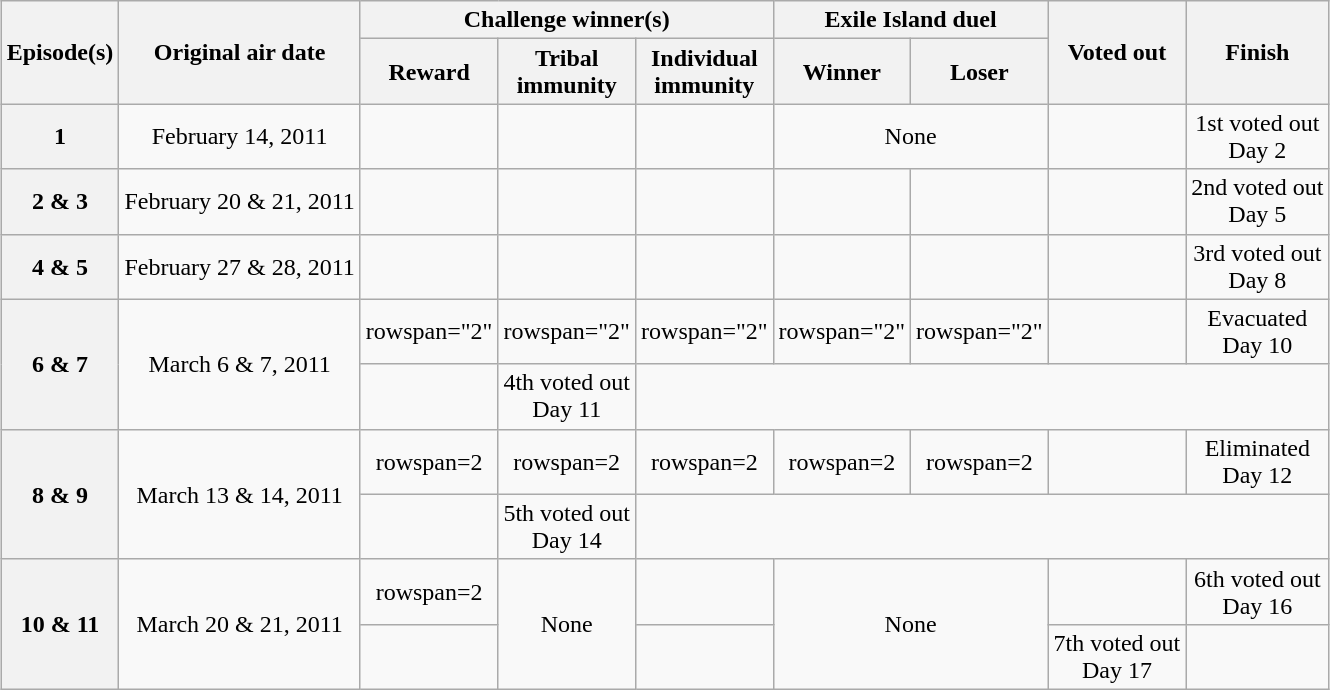<table class="wikitable nowrap" style="margin:auto;text-align:center">
<tr>
<th rowspan="2">Episode(s)</th>
<th rowspan="2">Original air date</th>
<th colspan="3">Challenge winner(s)</th>
<th colspan="2">Exile Island duel</th>
<th rowspan="2">Voted out</th>
<th rowspan="2">Finish</th>
</tr>
<tr>
<th>Reward</th>
<th>Tribal<br>immunity</th>
<th>Individual<br>immunity</th>
<th>Winner</th>
<th>Loser</th>
</tr>
<tr>
<th>1</th>
<td>February 14, 2011</td>
<td></td>
<td></td>
<td></td>
<td colspan="2">None</td>
<td></td>
<td>1st voted out<br>Day 2</td>
</tr>
<tr>
<th>2 & 3</th>
<td>February 20 & 21, 2011</td>
<td></td>
<td></td>
<td></td>
<td></td>
<td></td>
<td></td>
<td>2nd voted out<br>Day 5</td>
</tr>
<tr>
<th>4 & 5</th>
<td>February 27 & 28, 2011</td>
<td></td>
<td></td>
<td></td>
<td></td>
<td></td>
<td></td>
<td>3rd voted out<br>Day 8</td>
</tr>
<tr>
<th rowspan="2">6 & 7</th>
<td rowspan="2">March 6 & 7, 2011</td>
<td>rowspan="2" </td>
<td>rowspan="2" </td>
<td>rowspan="2" </td>
<td>rowspan="2" </td>
<td>rowspan="2" </td>
<td></td>
<td>Evacuated<br>Day 10</td>
</tr>
<tr>
<td></td>
<td>4th voted out<br>Day 11</td>
</tr>
<tr>
<th rowspan="2">8 & 9</th>
<td rowspan="2">March 13 & 14, 2011</td>
<td>rowspan=2 </td>
<td>rowspan=2 </td>
<td>rowspan=2 </td>
<td>rowspan=2 </td>
<td>rowspan=2 </td>
<td></td>
<td>Eliminated<br>Day 12</td>
</tr>
<tr>
<td></td>
<td>5th voted out<br>Day 14</td>
</tr>
<tr>
<th rowspan=2>10 & 11</th>
<td rowspan=2>March 20 & 21, 2011</td>
<td>rowspan=2 </td>
<td rowspan=2>None</td>
<td></td>
<td rowspan=2 colspan=2>None</td>
<td></td>
<td>6th voted out<br>Day 16</td>
</tr>
<tr>
<td></td>
<td></td>
<td>7th voted out<br>Day 17</td>
</tr>
</table>
